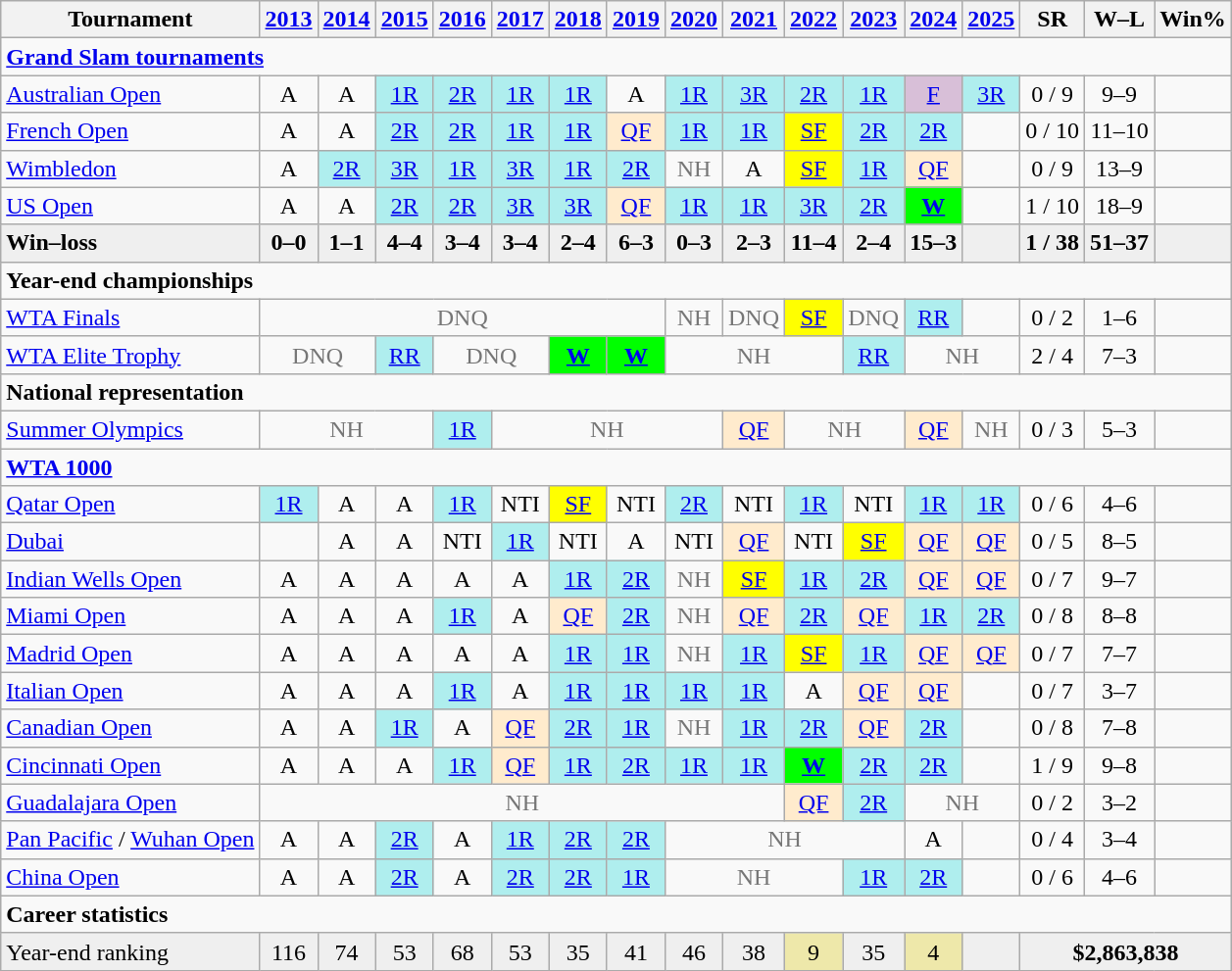<table class=wikitable style=text-align:center>
<tr>
<th>Tournament</th>
<th><a href='#'>2013</a></th>
<th><a href='#'>2014</a></th>
<th><a href='#'>2015</a></th>
<th><a href='#'>2016</a></th>
<th><a href='#'>2017</a></th>
<th><a href='#'>2018</a></th>
<th><a href='#'>2019</a></th>
<th><a href='#'>2020</a></th>
<th><a href='#'>2021</a></th>
<th><a href='#'>2022</a></th>
<th><a href='#'>2023</a></th>
<th><a href='#'>2024</a></th>
<th><a href='#'>2025</a></th>
<th>SR</th>
<th>W–L</th>
<th>Win%</th>
</tr>
<tr>
<td colspan="17" style="text-align:left"><strong><a href='#'>Grand Slam tournaments</a></strong></td>
</tr>
<tr>
<td style=text-align:left><a href='#'>Australian Open</a></td>
<td>A</td>
<td>A</td>
<td bgcolor=#afeeee><a href='#'>1R</a></td>
<td bgcolor=#afeeee><a href='#'>2R</a></td>
<td bgcolor=#afeeee><a href='#'>1R</a></td>
<td bgcolor=#afeeee><a href='#'>1R</a></td>
<td>A</td>
<td bgcolor=#afeeee><a href='#'>1R</a></td>
<td bgcolor=#afeeee><a href='#'>3R</a></td>
<td bgcolor=afeeee><a href='#'>2R</a></td>
<td bgcolor=afeeee><a href='#'>1R</a></td>
<td bgcolor=D8BFD8><a href='#'>F</a></td>
<td bgcolor=afeeee><a href='#'>3R</a></td>
<td>0 / 9</td>
<td>9–9</td>
<td></td>
</tr>
<tr>
<td style=text-align:left><a href='#'>French Open</a></td>
<td>A</td>
<td>A</td>
<td bgcolor=#afeeee><a href='#'>2R</a></td>
<td bgcolor=#afeeee><a href='#'>2R</a></td>
<td bgcolor=#afeeee><a href='#'>1R</a></td>
<td bgcolor=#afeeee><a href='#'>1R</a></td>
<td bgcolor=#ffebcd><a href='#'>QF</a></td>
<td bgcolor=#afeeee><a href='#'>1R</a></td>
<td bgcolor=#afeeee><a href='#'>1R</a></td>
<td bgcolor=yellow><a href='#'>SF</a></td>
<td bgcolor=afeeee><a href='#'>2R</a></td>
<td bgcolor=afeeee><a href='#'>2R</a></td>
<td></td>
<td>0 / 10</td>
<td>11–10</td>
<td></td>
</tr>
<tr>
<td style=text-align:left><a href='#'>Wimbledon</a></td>
<td>A</td>
<td bgcolor=#afeeee><a href='#'>2R</a></td>
<td bgcolor=#afeeee><a href='#'>3R</a></td>
<td bgcolor=#afeeee><a href='#'>1R</a></td>
<td bgcolor=#afeeee><a href='#'>3R</a></td>
<td bgcolor=#afeeee><a href='#'>1R</a></td>
<td bgcolor=#afeeee><a href='#'>2R</a></td>
<td style=color:#767676>NH</td>
<td>A</td>
<td bgcolor=yellow><a href='#'>SF</a></td>
<td bgcolor=afeeee><a href='#'>1R</a></td>
<td bgcolor=ffebcd><a href='#'>QF</a></td>
<td></td>
<td>0 / 9</td>
<td>13–9</td>
<td></td>
</tr>
<tr>
<td style=text-align:left><a href='#'>US Open</a></td>
<td>A</td>
<td>A</td>
<td bgcolor=#afeeee><a href='#'>2R</a></td>
<td bgcolor=#afeeee><a href='#'>2R</a></td>
<td bgcolor=#afeeee><a href='#'>3R</a></td>
<td bgcolor=#afeeee><a href='#'>3R</a></td>
<td bgcolor=#ffebcd><a href='#'>QF</a></td>
<td bgcolor=#afeeee><a href='#'>1R</a></td>
<td bgcolor=#afeeee><a href='#'>1R</a></td>
<td bgcolor=#afeeee><a href='#'>3R</a></td>
<td bgcolor=#afeeee><a href='#'>2R</a></td>
<td bgcolor=lime><strong><a href='#'>W</a></strong></td>
<td></td>
<td>1 / 10</td>
<td>18–9</td>
<td></td>
</tr>
<tr style=font-weight:bold;background:#efefef>
<td style=text-align:left>Win–loss</td>
<td>0–0</td>
<td>1–1</td>
<td>4–4</td>
<td>3–4</td>
<td>3–4</td>
<td>2–4</td>
<td>6–3</td>
<td>0–3</td>
<td>2–3</td>
<td>11–4</td>
<td>2–4</td>
<td>15–3</td>
<td></td>
<td>1 / 38</td>
<td>51–37</td>
<td></td>
</tr>
<tr>
<td colspan="17" style="text-align:left"><strong>Year-end championships</strong></td>
</tr>
<tr>
<td align=left><a href='#'>WTA Finals</a></td>
<td colspan=7 style=color:#767676>DNQ</td>
<td style=color:#767676>NH</td>
<td style=color:#767676>DNQ</td>
<td bgcolor=yellow><a href='#'>SF</a></td>
<td style=color:#767676>DNQ</td>
<td bgcolor=afeeee><a href='#'>RR</a></td>
<td></td>
<td>0 / 2</td>
<td>1–6</td>
<td></td>
</tr>
<tr>
<td align=left><a href='#'>WTA Elite Trophy</a></td>
<td colspan=2 style=color:#767676>DNQ</td>
<td bgcolor=afeeee><a href='#'>RR</a></td>
<td colspan=2 style=color:#767676>DNQ</td>
<td style=background:lime><strong><a href='#'>W</a></strong></td>
<td bgcolor=lime><a href='#'><strong>W</strong></a></td>
<td colspan=3 style=color:#767676>NH</td>
<td bgcolor=afeeee><a href='#'>RR</a></td>
<td colspan=2 style=color:#767676>NH</td>
<td>2 / 4</td>
<td>7–3</td>
<td></td>
</tr>
<tr>
<td colspan="17" style="text-align:left"><strong>National representation</strong></td>
</tr>
<tr>
<td align=left><a href='#'>Summer Olympics</a></td>
<td colspan=3 style=color:#767676>NH</td>
<td bgcolor=#afeeee><a href='#'>1R</a></td>
<td colspan=4 style=color:#767676>NH</td>
<td bgcolor=#ffebcd><a href='#'>QF</a></td>
<td colspan=2 style=color:#767676>NH</td>
<td bgcolor=#ffebcd><a href='#'>QF</a></td>
<td style=color:#767676>NH</td>
<td>0 / 3</td>
<td>5–3</td>
<td></td>
</tr>
<tr>
<td colspan="17" style="text-align:left"><strong><a href='#'>WTA 1000</a></strong></td>
</tr>
<tr>
<td align=left><a href='#'>Qatar Open</a></td>
<td bgcolor=afeeee><a href='#'>1R</a></td>
<td>A</td>
<td>A</td>
<td bgcolor=#afeeee><a href='#'>1R</a></td>
<td>NTI</td>
<td bgcolor=yellow><a href='#'>SF</a></td>
<td>NTI</td>
<td bgcolor=afeeee><a href='#'>2R</a></td>
<td>NTI</td>
<td bgcolor=afeeee><a href='#'>1R</a></td>
<td>NTI</td>
<td bgcolor=afeeee><a href='#'>1R</a></td>
<td bgcolor=afeeee><a href='#'>1R</a></td>
<td>0 / 6</td>
<td>4–6</td>
<td></td>
</tr>
<tr>
<td align=left><a href='#'>Dubai</a></td>
<td></td>
<td>A</td>
<td>A</td>
<td>NTI</td>
<td bgcolor=#afeeee><a href='#'>1R</a></td>
<td>NTI</td>
<td>A</td>
<td>NTI</td>
<td bgcolor=#ffebcd><a href='#'>QF</a></td>
<td>NTI</td>
<td bgcolor=yellow><a href='#'>SF</a></td>
<td bgcolor= #ffebcd><a href='#'>QF</a></td>
<td bgcolor= #ffebcd><a href='#'>QF</a></td>
<td>0 / 5</td>
<td>8–5</td>
<td></td>
</tr>
<tr>
<td align=left><a href='#'>Indian Wells Open</a></td>
<td>A</td>
<td>A</td>
<td>A</td>
<td>A</td>
<td>A</td>
<td bgcolor=afeeee><a href='#'>1R</a></td>
<td bgcolor=afeeee><a href='#'>2R</a></td>
<td style=color:#767676>NH</td>
<td bgcolor=yellow><a href='#'>SF</a></td>
<td bgcolor=afeeee><a href='#'>1R</a></td>
<td bgcolor=afeeee><a href='#'>2R</a></td>
<td bgcolor=ffebcd><a href='#'>QF</a></td>
<td bgcolor=ffebcd><a href='#'>QF</a></td>
<td>0 / 7</td>
<td>9–7</td>
<td></td>
</tr>
<tr>
<td align=left><a href='#'>Miami Open</a></td>
<td>A</td>
<td>A</td>
<td>A</td>
<td bgcolor=afeeee><a href='#'>1R</a></td>
<td>A</td>
<td bgcolor=ffebcd><a href='#'>QF</a></td>
<td bgcolor=afeeee><a href='#'>2R</a></td>
<td style=color:#767676>NH</td>
<td bgcolor=ffebcd><a href='#'>QF</a></td>
<td bgcolor=afeeee><a href='#'>2R</a></td>
<td bgcolor=ffebcd><a href='#'>QF</a></td>
<td bgcolor=afeeee><a href='#'>1R</a></td>
<td bgcolor=afeeee><a href='#'>2R</a></td>
<td>0 / 8</td>
<td>8–8</td>
<td></td>
</tr>
<tr>
<td align=left><a href='#'>Madrid Open</a></td>
<td>A</td>
<td>A</td>
<td>A</td>
<td>A</td>
<td>A</td>
<td bgcolor=afeeee><a href='#'>1R</a></td>
<td bgcolor=afeeee><a href='#'>1R</a></td>
<td style=color:#767676>NH</td>
<td bgcolor=afeeee><a href='#'>1R</a></td>
<td bgcolor=yellow><a href='#'>SF</a></td>
<td bgcolor=afeeee><a href='#'>1R</a></td>
<td bgcolor=ffebcd><a href='#'>QF</a></td>
<td bgcolor=ffebcd><a href='#'>QF</a></td>
<td>0 / 7</td>
<td>7–7</td>
<td></td>
</tr>
<tr>
<td align=left><a href='#'>Italian Open</a></td>
<td>A</td>
<td>A</td>
<td>A</td>
<td bgcolor=afeeee><a href='#'>1R</a></td>
<td>A</td>
<td bgcolor=afeeee><a href='#'>1R</a></td>
<td bgcolor=afeeee><a href='#'>1R</a></td>
<td bgcolor=afeeee><a href='#'>1R</a></td>
<td bgcolor=afeeee><a href='#'>1R</a></td>
<td>A</td>
<td bgcolor=ffebcd><a href='#'>QF</a></td>
<td bgcolor=ffebcd><a href='#'>QF</a></td>
<td></td>
<td>0 / 7</td>
<td>3–7</td>
<td></td>
</tr>
<tr>
<td align=left><a href='#'>Canadian Open</a></td>
<td>A</td>
<td>A</td>
<td bgcolor=afeeee><a href='#'>1R</a></td>
<td>A</td>
<td bgcolor=ffebcd><a href='#'>QF</a></td>
<td bgcolor=afeeee><a href='#'>2R</a></td>
<td bgcolor=afeeee><a href='#'>1R</a></td>
<td style=color:#767676>NH</td>
<td bgcolor=afeeee><a href='#'>1R</a></td>
<td bgcolor=afeeee><a href='#'>2R</a></td>
<td bgcolor=ffebcd><a href='#'>QF</a></td>
<td bgcolor=afeeee><a href='#'>2R</a></td>
<td></td>
<td>0 / 8</td>
<td>7–8</td>
<td></td>
</tr>
<tr>
<td align=left><a href='#'>Cincinnati Open</a></td>
<td>A</td>
<td>A</td>
<td>A</td>
<td bgcolor=afeeee><a href='#'>1R</a></td>
<td bgcolor=ffebcd><a href='#'>QF</a></td>
<td bgcolor=afeeee><a href='#'>1R</a></td>
<td bgcolor=afeeee><a href='#'>2R</a></td>
<td bgcolor=afeeee><a href='#'>1R</a></td>
<td bgcolor=afeeee><a href='#'>1R</a></td>
<td bgcolor=lime><strong><a href='#'>W</a></strong></td>
<td bgcolor=afeeee><a href='#'>2R</a></td>
<td bgcolor=afeeee><a href='#'>2R</a></td>
<td></td>
<td>1 / 9</td>
<td>9–8</td>
<td></td>
</tr>
<tr>
<td align=left><a href='#'>Guadalajara Open</a></td>
<td colspan=9 style=color:#767676>NH</td>
<td bgcolor= ffebcd><a href='#'>QF</a></td>
<td bgcolor=afeeee><a href='#'>2R</a></td>
<td colspan=2 style=color:#767676>NH</td>
<td>0 / 2</td>
<td>3–2</td>
<td></td>
</tr>
<tr>
<td align=left><a href='#'>Pan Pacific</a> / <a href='#'>Wuhan Open</a></td>
<td>A</td>
<td>A</td>
<td bgcolor=afeeee><a href='#'>2R</a></td>
<td>A</td>
<td bgcolor=afeeee><a href='#'>1R</a></td>
<td bgcolor=afeeee><a href='#'>2R</a></td>
<td bgcolor=afeeee><a href='#'>2R</a></td>
<td colspan=4 style=color:#767676>NH</td>
<td>A</td>
<td></td>
<td>0 / 4</td>
<td>3–4</td>
<td></td>
</tr>
<tr>
<td align=left><a href='#'>China Open</a></td>
<td>A</td>
<td>A</td>
<td bgcolor=afeeee><a href='#'>2R</a></td>
<td>A</td>
<td bgcolor=afeeee><a href='#'>2R</a></td>
<td style=background:#afeeee><a href='#'>2R</a></td>
<td bgcolor=afeeee><a href='#'>1R</a></td>
<td colspan=3 style=color:#767676>NH</td>
<td bgcolor=afeeee><a href='#'>1R</a></td>
<td bgcolor=afeeee><a href='#'>2R</a></td>
<td></td>
<td>0 / 6</td>
<td>4–6</td>
<td></td>
</tr>
<tr>
<td colspan="17" style="text-align:left"><strong>Career statistics</strong></td>
</tr>
<tr style=background:#efefef>
<td style=text-align:left>Year-end ranking</td>
<td>116</td>
<td>74</td>
<td>53</td>
<td>68</td>
<td>53</td>
<td>35</td>
<td>41</td>
<td>46</td>
<td>38</td>
<td bgcolor=EEE8AA>9</td>
<td>35</td>
<td bgcolor=EEE8AA>4</td>
<td></td>
<td colspan="3"><strong>$2,863,838</strong></td>
</tr>
</table>
